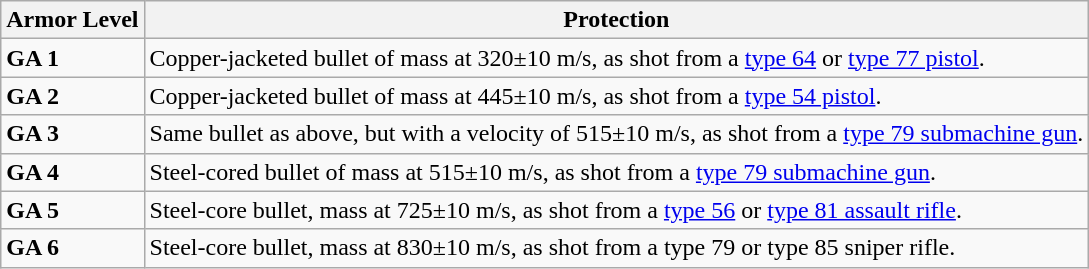<table class="wikitable">
<tr>
<th>Armor Level</th>
<th>Protection</th>
</tr>
<tr>
<td><strong>GA 1</strong><br></td>
<td>Copper-jacketed bullet of  mass at 320±10 m/s, as shot from a <a href='#'>type 64</a> or <a href='#'>type 77 pistol</a>.</td>
</tr>
<tr>
<td><strong>GA 2</strong><br></td>
<td>Copper-jacketed bullet of  mass at 445±10 m/s, as shot from a <a href='#'>type 54 pistol</a>.</td>
</tr>
<tr>
<td><strong>GA 3</strong><br></td>
<td>Same bullet as above, but with a velocity of 515±10 m/s, as shot from a <a href='#'>type 79 submachine gun</a>.</td>
</tr>
<tr>
<td><strong>GA 4</strong><br></td>
<td>Steel-cored bullet of  mass at 515±10 m/s, as shot from a <a href='#'>type 79 submachine gun</a>.</td>
</tr>
<tr>
<td><strong>GA 5</strong><br></td>
<td>Steel-core bullet,  mass at 725±10 m/s, as shot from a <a href='#'>type 56</a> or <a href='#'>type 81 assault rifle</a>.</td>
</tr>
<tr>
<td><strong>GA 6</strong><br></td>
<td>Steel-core bullet,  mass at 830±10 m/s, as shot from a type 79 or type 85 sniper rifle.</td>
</tr>
</table>
